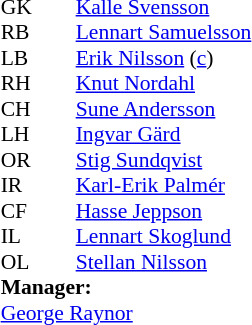<table style="font-size:90%; margin:0.2em auto;" cellspacing="0" cellpadding="0">
<tr>
<th width="25"></th>
<th width="25"></th>
</tr>
<tr>
<td>GK</td>
<td></td>
<td><a href='#'>Kalle Svensson</a></td>
</tr>
<tr>
<td>RB</td>
<td></td>
<td><a href='#'>Lennart Samuelsson</a></td>
</tr>
<tr>
<td>LB</td>
<td></td>
<td><a href='#'>Erik Nilsson</a> (<a href='#'>c</a>)</td>
</tr>
<tr>
<td>RH</td>
<td></td>
<td><a href='#'>Knut Nordahl</a></td>
</tr>
<tr>
<td>CH</td>
<td></td>
<td><a href='#'>Sune Andersson</a></td>
</tr>
<tr>
<td>LH</td>
<td></td>
<td><a href='#'>Ingvar Gärd</a></td>
</tr>
<tr>
<td>OR</td>
<td></td>
<td><a href='#'>Stig Sundqvist</a></td>
</tr>
<tr>
<td>IR</td>
<td></td>
<td><a href='#'>Karl-Erik Palmér</a></td>
</tr>
<tr>
<td>CF</td>
<td></td>
<td><a href='#'>Hasse Jeppson</a></td>
</tr>
<tr>
<td>IL</td>
<td></td>
<td><a href='#'>Lennart Skoglund</a></td>
</tr>
<tr>
<td>OL</td>
<td></td>
<td><a href='#'>Stellan Nilsson</a></td>
</tr>
<tr>
<td colspan=3><strong>Manager:</strong></td>
</tr>
<tr>
<td colspan=4> <a href='#'>George Raynor</a></td>
</tr>
</table>
